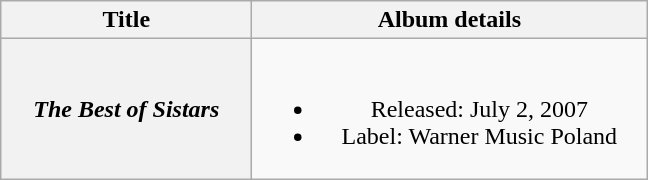<table class="wikitable plainrowheaders" style="text-align:center;">
<tr>
<th scope="col" style="width:10em;">Title</th>
<th scope="col" style="width:16em;">Album details</th>
</tr>
<tr>
<th scope="row"><em>The Best of Sistars</em></th>
<td><br><ul><li>Released: July 2, 2007</li><li>Label: Warner Music Poland</li></ul></td>
</tr>
</table>
